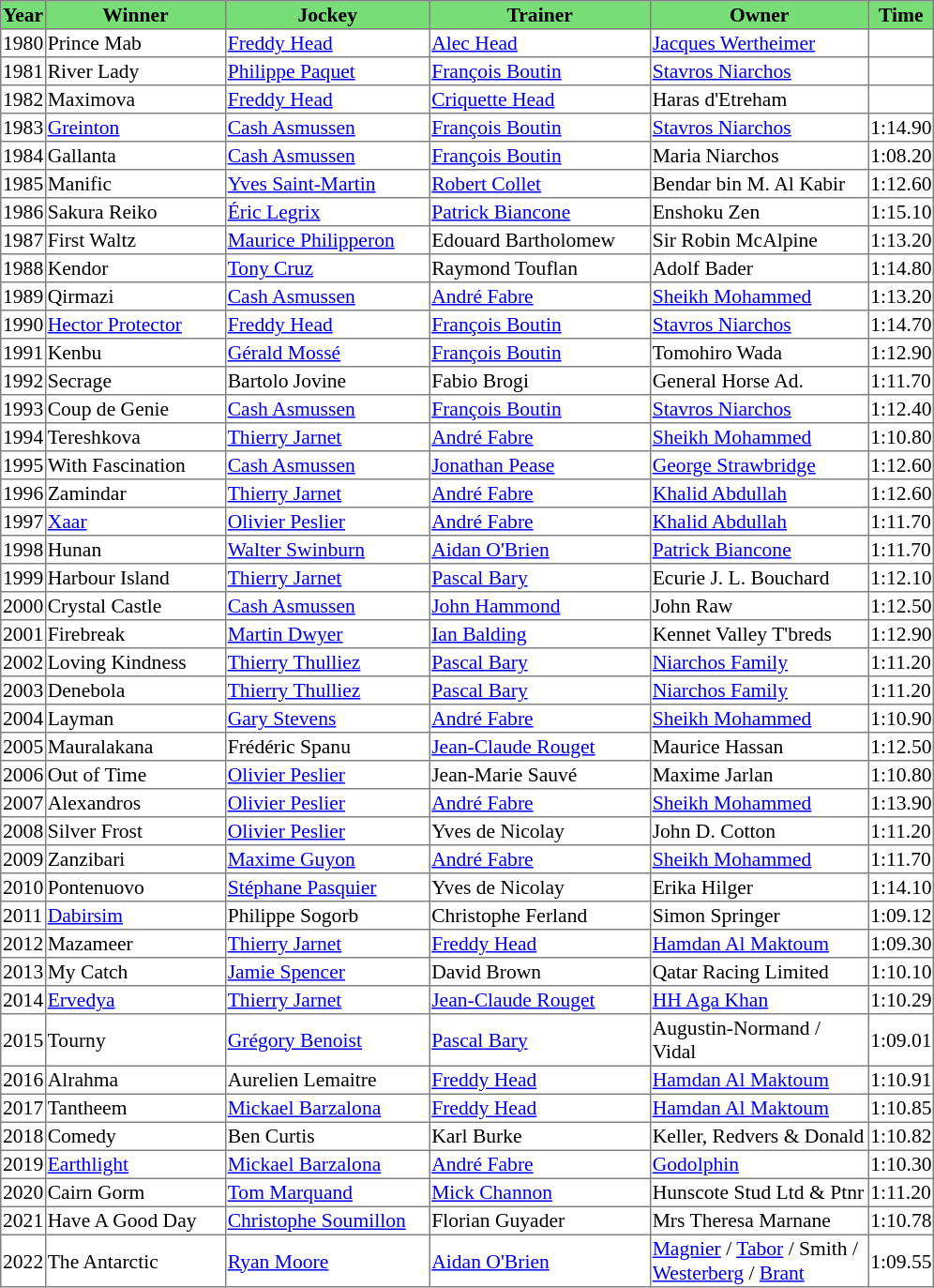<table class = "sortable" | border="1" style="border-collapse: collapse; font-size:90%">
<tr bgcolor="#77dd77" align="center">
<th>Year</th>
<th>Winner</th>
<th>Jockey</th>
<th>Trainer</th>
<th>Owner</th>
<th>Time</th>
</tr>
<tr>
<td>1980</td>
<td width=125px>Prince Mab</td>
<td width=142px><a href='#'>Freddy Head</a></td>
<td width=154px><a href='#'>Alec Head</a></td>
<td width=152px><a href='#'>Jacques Wertheimer</a></td>
<td></td>
</tr>
<tr>
<td>1981</td>
<td>River Lady</td>
<td><a href='#'>Philippe Paquet</a></td>
<td><a href='#'>François Boutin</a></td>
<td><a href='#'>Stavros Niarchos</a></td>
<td></td>
</tr>
<tr>
<td>1982</td>
<td>Maximova</td>
<td><a href='#'>Freddy Head</a></td>
<td><a href='#'>Criquette Head</a></td>
<td>Haras d'Etreham</td>
<td></td>
</tr>
<tr>
<td>1983</td>
<td><a href='#'>Greinton</a></td>
<td><a href='#'>Cash Asmussen</a></td>
<td><a href='#'>François Boutin</a></td>
<td><a href='#'>Stavros Niarchos</a></td>
<td>1:14.90</td>
</tr>
<tr>
<td>1984</td>
<td>Gallanta</td>
<td><a href='#'>Cash Asmussen</a></td>
<td><a href='#'>François Boutin</a></td>
<td>Maria Niarchos</td>
<td>1:08.20</td>
</tr>
<tr>
<td>1985</td>
<td>Manific</td>
<td><a href='#'>Yves Saint-Martin</a></td>
<td><a href='#'>Robert Collet</a></td>
<td>Bendar bin M. Al Kabir </td>
<td>1:12.60</td>
</tr>
<tr>
<td>1986</td>
<td>Sakura Reiko</td>
<td><a href='#'>Éric Legrix</a></td>
<td><a href='#'>Patrick Biancone</a></td>
<td>Enshoku Zen</td>
<td>1:15.10</td>
</tr>
<tr>
<td>1987</td>
<td>First Waltz</td>
<td><a href='#'>Maurice Philipperon</a></td>
<td>Edouard Bartholomew</td>
<td>Sir Robin McAlpine</td>
<td>1:13.20</td>
</tr>
<tr>
<td>1988</td>
<td>Kendor</td>
<td><a href='#'>Tony Cruz</a></td>
<td>Raymond Touflan</td>
<td>Adolf Bader</td>
<td>1:14.80</td>
</tr>
<tr>
<td>1989</td>
<td>Qirmazi</td>
<td><a href='#'>Cash Asmussen</a></td>
<td><a href='#'>André Fabre</a></td>
<td><a href='#'>Sheikh Mohammed</a></td>
<td>1:13.20</td>
</tr>
<tr>
<td>1990</td>
<td><a href='#'>Hector Protector</a></td>
<td><a href='#'>Freddy Head</a></td>
<td><a href='#'>François Boutin</a></td>
<td><a href='#'>Stavros Niarchos</a></td>
<td>1:14.70</td>
</tr>
<tr>
<td>1991</td>
<td>Kenbu</td>
<td><a href='#'>Gérald Mossé</a></td>
<td><a href='#'>François Boutin</a></td>
<td>Tomohiro Wada</td>
<td>1:12.90</td>
</tr>
<tr>
<td>1992</td>
<td>Secrage</td>
<td>Bartolo Jovine</td>
<td>Fabio Brogi</td>
<td>General Horse Ad. </td>
<td>1:11.70</td>
</tr>
<tr>
<td>1993</td>
<td>Coup de Genie</td>
<td><a href='#'>Cash Asmussen</a></td>
<td><a href='#'>François Boutin</a></td>
<td><a href='#'>Stavros Niarchos</a></td>
<td>1:12.40</td>
</tr>
<tr>
<td>1994</td>
<td>Tereshkova</td>
<td><a href='#'>Thierry Jarnet</a></td>
<td><a href='#'>André Fabre</a></td>
<td><a href='#'>Sheikh Mohammed</a></td>
<td>1:10.80</td>
</tr>
<tr>
<td>1995</td>
<td>With Fascination</td>
<td><a href='#'>Cash Asmussen</a></td>
<td><a href='#'>Jonathan Pease</a></td>
<td><a href='#'>George Strawbridge</a></td>
<td>1:12.60</td>
</tr>
<tr>
<td>1996</td>
<td>Zamindar</td>
<td><a href='#'>Thierry Jarnet</a></td>
<td><a href='#'>André Fabre</a></td>
<td><a href='#'>Khalid Abdullah</a></td>
<td>1:12.60</td>
</tr>
<tr>
<td>1997</td>
<td><a href='#'>Xaar</a></td>
<td><a href='#'>Olivier Peslier</a></td>
<td><a href='#'>André Fabre</a></td>
<td><a href='#'>Khalid Abdullah</a></td>
<td>1:11.70</td>
</tr>
<tr>
<td>1998</td>
<td>Hunan</td>
<td><a href='#'>Walter Swinburn</a></td>
<td><a href='#'>Aidan O'Brien</a></td>
<td><a href='#'>Patrick Biancone</a></td>
<td>1:11.70</td>
</tr>
<tr>
<td>1999</td>
<td>Harbour Island</td>
<td><a href='#'>Thierry Jarnet</a></td>
<td><a href='#'>Pascal Bary</a></td>
<td>Ecurie J. L. Bouchard</td>
<td>1:12.10</td>
</tr>
<tr>
<td>2000</td>
<td>Crystal Castle</td>
<td><a href='#'>Cash Asmussen</a></td>
<td><a href='#'>John Hammond</a></td>
<td>John Raw</td>
<td>1:12.50</td>
</tr>
<tr>
<td>2001</td>
<td>Firebreak</td>
<td><a href='#'>Martin Dwyer</a></td>
<td><a href='#'>Ian Balding</a></td>
<td>Kennet Valley T'breds</td>
<td>1:12.90</td>
</tr>
<tr>
<td>2002</td>
<td>Loving Kindness</td>
<td><a href='#'>Thierry Thulliez</a></td>
<td><a href='#'>Pascal Bary</a></td>
<td><a href='#'>Niarchos Family</a></td>
<td>1:11.20</td>
</tr>
<tr>
<td>2003</td>
<td>Denebola</td>
<td><a href='#'>Thierry Thulliez</a></td>
<td><a href='#'>Pascal Bary</a></td>
<td><a href='#'>Niarchos Family</a></td>
<td>1:11.20</td>
</tr>
<tr>
<td>2004</td>
<td>Layman</td>
<td><a href='#'>Gary Stevens</a></td>
<td><a href='#'>André Fabre</a></td>
<td><a href='#'>Sheikh Mohammed</a></td>
<td>1:10.90</td>
</tr>
<tr>
<td>2005</td>
<td>Mauralakana</td>
<td>Frédéric Spanu</td>
<td><a href='#'>Jean-Claude Rouget</a></td>
<td>Maurice Hassan</td>
<td>1:12.50</td>
</tr>
<tr>
<td>2006</td>
<td>Out of Time</td>
<td><a href='#'>Olivier Peslier</a></td>
<td>Jean-Marie Sauvé</td>
<td>Maxime Jarlan</td>
<td>1:10.80</td>
</tr>
<tr>
<td>2007</td>
<td>Alexandros</td>
<td><a href='#'>Olivier Peslier</a></td>
<td><a href='#'>André Fabre</a></td>
<td><a href='#'>Sheikh Mohammed</a></td>
<td>1:13.90</td>
</tr>
<tr>
<td>2008</td>
<td>Silver Frost</td>
<td><a href='#'>Olivier Peslier</a></td>
<td>Yves de Nicolay</td>
<td>John D. Cotton</td>
<td>1:11.20</td>
</tr>
<tr>
<td>2009</td>
<td>Zanzibari</td>
<td><a href='#'>Maxime Guyon</a></td>
<td><a href='#'>André Fabre</a></td>
<td><a href='#'>Sheikh Mohammed</a></td>
<td>1:11.70</td>
</tr>
<tr>
<td>2010</td>
<td>Pontenuovo</td>
<td><a href='#'>Stéphane Pasquier</a></td>
<td>Yves de Nicolay</td>
<td>Erika Hilger</td>
<td>1:14.10</td>
</tr>
<tr>
<td>2011</td>
<td><a href='#'>Dabirsim</a></td>
<td>Philippe Sogorb</td>
<td>Christophe Ferland</td>
<td>Simon Springer</td>
<td>1:09.12</td>
</tr>
<tr>
<td>2012</td>
<td>Mazameer</td>
<td><a href='#'>Thierry Jarnet</a></td>
<td><a href='#'>Freddy Head</a></td>
<td><a href='#'>Hamdan Al Maktoum</a></td>
<td>1:09.30</td>
</tr>
<tr>
<td>2013</td>
<td>My Catch</td>
<td><a href='#'>Jamie Spencer</a></td>
<td>David Brown</td>
<td>Qatar Racing Limited</td>
<td>1:10.10</td>
</tr>
<tr>
<td>2014</td>
<td><a href='#'>Ervedya</a></td>
<td><a href='#'>Thierry Jarnet</a></td>
<td><a href='#'>Jean-Claude Rouget</a></td>
<td><a href='#'>HH Aga Khan</a></td>
<td>1:10.29</td>
</tr>
<tr>
<td>2015</td>
<td>Tourny</td>
<td><a href='#'>Grégory Benoist</a></td>
<td><a href='#'>Pascal Bary</a></td>
<td>Augustin-Normand / Vidal </td>
<td>1:09.01</td>
</tr>
<tr>
<td>2016</td>
<td>Alrahma</td>
<td>Aurelien Lemaitre</td>
<td><a href='#'>Freddy Head</a></td>
<td><a href='#'>Hamdan Al Maktoum</a></td>
<td>1:10.91</td>
</tr>
<tr>
<td>2017</td>
<td>Tantheem</td>
<td><a href='#'>Mickael Barzalona</a></td>
<td><a href='#'>Freddy Head</a></td>
<td><a href='#'>Hamdan Al Maktoum</a></td>
<td>1:10.85</td>
</tr>
<tr>
<td>2018</td>
<td>Comedy</td>
<td>Ben Curtis</td>
<td>Karl Burke</td>
<td>Keller, Redvers & Donald</td>
<td>1:10.82</td>
</tr>
<tr>
<td>2019</td>
<td><a href='#'>Earthlight</a></td>
<td><a href='#'>Mickael Barzalona</a></td>
<td><a href='#'>André Fabre</a></td>
<td><a href='#'>Godolphin</a></td>
<td>1:10.30</td>
</tr>
<tr>
<td>2020</td>
<td>Cairn Gorm</td>
<td><a href='#'>Tom Marquand</a></td>
<td><a href='#'>Mick Channon</a></td>
<td>Hunscote Stud Ltd & Ptnr</td>
<td>1:11.20</td>
</tr>
<tr>
<td>2021</td>
<td>Have A Good Day</td>
<td><a href='#'>Christophe Soumillon</a></td>
<td>Florian Guyader</td>
<td>Mrs Theresa Marnane</td>
<td>1:10.78</td>
</tr>
<tr>
<td>2022</td>
<td>The Antarctic</td>
<td><a href='#'>Ryan Moore</a></td>
<td><a href='#'>Aidan O'Brien</a></td>
<td><a href='#'>Magnier</a> / <a href='#'>Tabor</a> / Smith / <a href='#'>Westerberg</a> / <a href='#'>Brant</a></td>
<td>1:09.55</td>
</tr>
</table>
